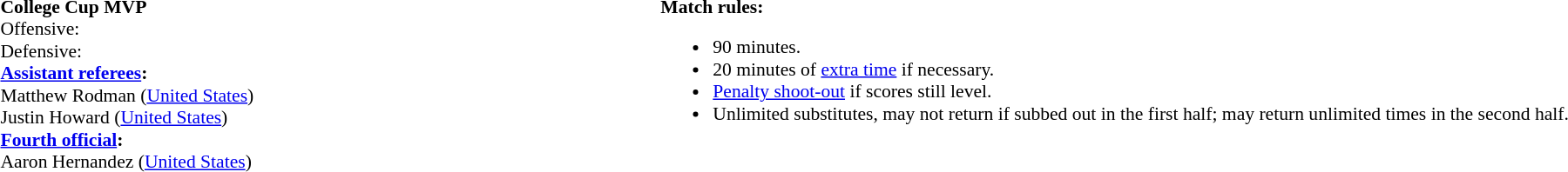<table width=100% style="font-size:90%">
<tr>
<td><br><strong>College Cup MVP</strong>
<br>Offensive: 
<br>Defensive:<br><strong><a href='#'>Assistant referees</a>:</strong>
<br>Matthew Rodman (<a href='#'>United States</a>)
<br> Justin Howard (<a href='#'>United States</a>)
<br><strong><a href='#'>Fourth official</a>:</strong>
<br>Aaron Hernandez (<a href='#'>United States</a>)</td>
<td style="width:60%; vertical-align:top;"><br><strong>Match rules:</strong><ul><li>90 minutes.</li><li>20 minutes of <a href='#'>extra time</a> if necessary.</li><li><a href='#'>Penalty shoot-out</a> if scores still level.</li><li>Unlimited substitutes, may not return if subbed out in the first half; may return unlimited times in the second half.</li></ul></td>
</tr>
</table>
